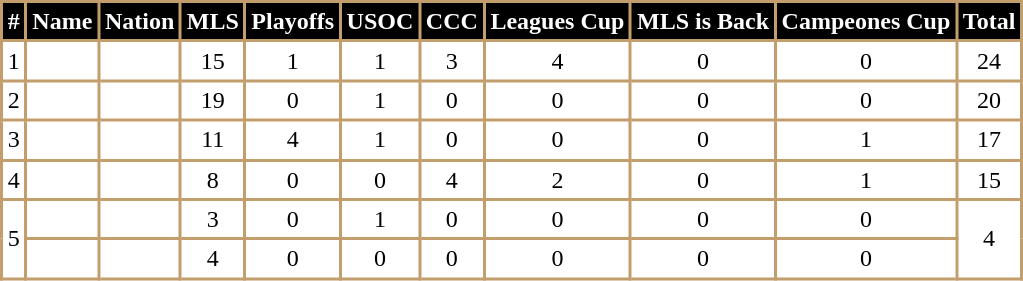<table class="wikitable sortable" style="text-align:center;">
<tr>
<th style="background:#000; color:#FFF; border:2px solid #C39E6D;;" scope="col">#</th>
<th style="background:#000; color:#FFF; border:2px solid #C39E6D;;" scope="col">Name</th>
<th style="background:#000; color:#FFF; border:2px solid #C39E6D;;" scope="col">Nation</th>
<th style="background:#000; color:#FFF; border:2px solid #C39E6D;;" scope="col">MLS</th>
<th style="background:#000; color:#FFF; border:2px solid #C39E6D;;" scope="col">Playoffs</th>
<th style="background:#000; color:#FFF; border:2px solid #C39E6D;;" scope="col">USOC</th>
<th style="background:#000; color:#FFF; border:2px solid #C39E6D;;" scope="col">CCC</th>
<th style="background:#000; color:#FFF; border:2px solid #C39E6D;;" scope="col">Leagues Cup</th>
<th style="background:#000; color:#FFF; border:2px solid #C39E6D;;" scope="col">MLS is Back</th>
<th style="background:#000; color:#FFF; border:2px solid #C39E6D;;" scope="col">Campeones Cup</th>
<th style="background:#000; color:#FFF; border:2px solid #C39E6D;;" scope="col">Total</th>
</tr>
<tr>
<td ! style="background:#FFFFFF; color:#000; border:2px solid #C39E6D;" scope="col">1</td>
<td ! style="background:#FFFFFF; color:#000; border:2px solid #C39E6D;" scope="col" align="left"></td>
<td ! style="background:#FFFFFF; color:#000; border:2px solid #C39E6D;" scope="col" align="left"></td>
<td ! style="background:#FFFFFF; color:#000; border:2px solid #C39E6D;" scope="col">15</td>
<td ! style="background:#FFFFFF; color:#000; border:2px solid #C39E6D;" scope="col">1</td>
<td ! style="background:#FFFFFF; color:#000; border:2px solid #C39E6D;" scope="col">1</td>
<td ! style="background:#FFFFFF; color:#000; border:2px solid #C39E6D;" scope="col">3</td>
<td ! style="background:#FFFFFF; color:#000; border:2px solid #C39E6D;" scope="col">4</td>
<td ! style="background:#FFFFFF; color:#000; border:2px solid #C39E6D;" scope="col">0</td>
<td ! style="background:#FFFFFF; color:#000; border:2px solid #C39E6D;" scope="col">0</td>
<td ! style="background:#FFFFFF; color:#000; border:2px solid #C39E6D;" scope="col">24</td>
</tr>
<tr>
<td ! style="background:#FFFFFF; color:#000; border:2px solid #C39E6D;" scope="col">2</td>
<td ! style="background:#FFFFFF; color:#000; border:2px solid #C39E6D;" scope="col" align="left"></td>
<td ! style="background:#FFFFFF; color:#000; border:2px solid #C39E6D;" scope="col" align="left"></td>
<td ! style="background:#FFFFFF; color:#000; border:2px solid #C39E6D;" scope="col">19</td>
<td ! style="background:#FFFFFF; color:#000; border:2px solid #C39E6D;" scope="col">0</td>
<td ! style="background:#FFFFFF; color:#000; border:2px solid #C39E6D;" scope="col">1</td>
<td ! style="background:#FFFFFF; color:#000; border:2px solid #C39E6D;" scope="col">0</td>
<td ! style="background:#FFFFFF; color:#000; border:2px solid #C39E6D;" scope="col">0</td>
<td ! style="background:#FFFFFF; color:#000; border:2px solid #C39E6D;" scope="col">0</td>
<td ! style="background:#FFFFFF; color:#000; border:2px solid #C39E6D;" scope="col">0</td>
<td ! style="background:#FFFFFF; color:#000; border:2px solid #C39E6D;" scope="col">20</td>
</tr>
<tr>
<td ! style="background:#FFFFFF; color:#000; border:2px solid #C39E6D;" scope="col">3</td>
<td ! style="background:#FFFFFF; color:#000; border:2px solid #C39E6D;" scope="col" align="left"></td>
<td ! style="background:#FFFFFF; color:#000; border:2px solid #C39E6D;" scope="col" align="left"></td>
<td ! style="background:#FFFFFF; color:#000; border:2px solid #C39E6D;" scope="col">11</td>
<td ! style="background:#FFFFFF; color:#000; border:2px solid #C39E6D;" scope="col">4</td>
<td ! style="background:#FFFFFF; color:#000; border:2px solid #C39E6D;" scope="col">1</td>
<td ! style="background:#FFFFFF; color:#000; border:2px solid #C39E6D;" scope="col">0</td>
<td ! style="background:#FFFFFF; color:#000; border:2px solid #C39E6D;" scope="col">0</td>
<td ! style="background:#FFFFFF; color:#000; border:2px solid #C39E6D;" scope="col">0</td>
<td ! style="background:#FFFFFF; color:#000; border:2px solid #C39E6D;" scope="col">1</td>
<td ! style="background:#FFFFFF; color:#000; border:2px solid #C39E6D;" scope="col">17</td>
</tr>
<tr>
<td ! style="background:#FFFFFF; color:#000; border:2px solid #C39E6D;" scope="col">4</td>
<td ! style="background:#FFFFFF; color:#000; border:2px solid #C39E6D;" scope="col" align="left"></td>
<td ! style="background:#FFFFFF; color:#000; border:2px solid #C39E6D;" scope="col" align="left"></td>
<td ! style="background:#FFFFFF; color:#000; border:2px solid #C39E6D;" scope="col">8</td>
<td ! style="background:#FFFFFF; color:#000; border:2px solid #C39E6D;" scope="col">0</td>
<td ! style="background:#FFFFFF; color:#000; border:2px solid #C39E6D;" scope="col">0</td>
<td ! style="background:#FFFFFF; color:#000; border:2px solid #C39E6D;" scope="col">4</td>
<td ! style="background:#FFFFFF; color:#000; border:2px solid #C39E6D;" scope="col">2</td>
<td ! style="background:#FFFFFF; color:#000; border:2px solid #C39E6D;" scope="col">0</td>
<td ! style="background:#FFFFFF; color:#000; border:2px solid #C39E6D;" scope="col">1</td>
<td ! style="background:#FFFFFF; color:#000; border:2px solid #C39E6D;" scope="col">15</td>
</tr>
<tr>
<td rowspan="2" ! style="background:#FFFFFF; color:#000; border:2px solid #C39E6D;" scope="col">5</td>
<td ! style="background:#FFFFFF; color:#000; border:2px solid #C39E6D;" scope="col" align="left"></td>
<td ! style="background:#FFFFFF; color:#000; border:2px solid #C39E6D;" scope="col" align="left"></td>
<td ! style="background:#FFFFFF; color:#000; border:2px solid #C39E6D;" scope="col">3</td>
<td ! style="background:#FFFFFF; color:#000; border:2px solid #C39E6D;" scope="col">0</td>
<td ! style="background:#FFFFFF; color:#000; border:2px solid #C39E6D;" scope="col">1</td>
<td ! style="background:#FFFFFF; color:#000; border:2px solid #C39E6D;" scope="col">0</td>
<td ! style="background:#FFFFFF; color:#000; border:2px solid #C39E6D;" scope="col">0</td>
<td ! style="background:#FFFFFF; color:#000; border:2px solid #C39E6D;" scope="col">0</td>
<td ! style="background:#FFFFFF; color:#000; border:2px solid #C39E6D;" scope="col">0</td>
<td rowspan="2"! style="background:#FFFFFF; color:#000; border:2px solid #C39E6D;" scope="col">4</td>
</tr>
<tr>
<td ! style="background:#FFFFFF; color:#000; border:2px solid #C39E6D;" scope="col" align="left"></td>
<td ! style="background:#FFFFFF; color:#000; border:2px solid #C39E6D;" scope="col" align="left"></td>
<td ! style="background:#FFFFFF; color:#000; border:2px solid #C39E6D;" scope="col">4</td>
<td ! style="background:#FFFFFF; color:#000; border:2px solid #C39E6D;" scope="col">0</td>
<td ! style="background:#FFFFFF; color:#000; border:2px solid #C39E6D;" scope="col">0</td>
<td ! style="background:#FFFFFF; color:#000; border:2px solid #C39E6D;" scope="col">0</td>
<td ! style="background:#FFFFFF; color:#000; border:2px solid #C39E6D;" scope="col">0</td>
<td ! style="background:#FFFFFF; color:#000; border:2px solid #C39E6D;" scope="col">0</td>
<td ! style="background:#FFFFFF; color:#000; border:2px solid #C39E6D;" scope="col">0</td>
</tr>
</table>
